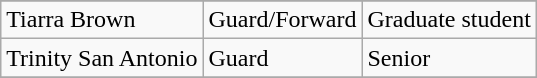<table class="wikitable">
<tr align=center>
</tr>
<tr>
<td>Tiarra Brown</td>
<td>Guard/Forward</td>
<td>Graduate student</td>
</tr>
<tr>
<td>Trinity San Antonio</td>
<td>Guard</td>
<td>Senior</td>
</tr>
<tr>
</tr>
</table>
